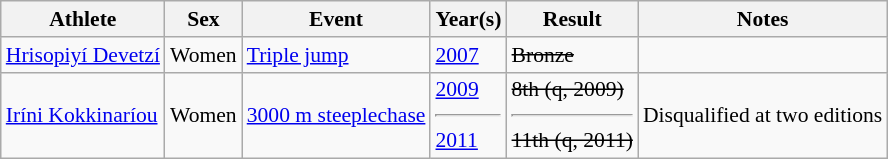<table class="wikitable sortable" style="font-size:90%;">
<tr>
<th>Athlete</th>
<th>Sex</th>
<th>Event</th>
<th>Year(s)</th>
<th>Result</th>
<th>Notes</th>
</tr>
<tr>
<td><a href='#'>Hrisopiyí Devetzí</a></td>
<td>Women</td>
<td><a href='#'>Triple jump</a></td>
<td><a href='#'>2007</a></td>
<td><s>  Bronze </s></td>
<td></td>
</tr>
<tr>
<td><a href='#'>Iríni Kokkinaríou</a></td>
<td>Women</td>
<td><a href='#'>3000 m steeplechase</a></td>
<td><a href='#'>2009</a><hr><a href='#'>2011</a></td>
<td><s> 8th (q, 2009)</s><hr><s>11th (q, 2011) </s></td>
<td>Disqualified at two editions</td>
</tr>
</table>
